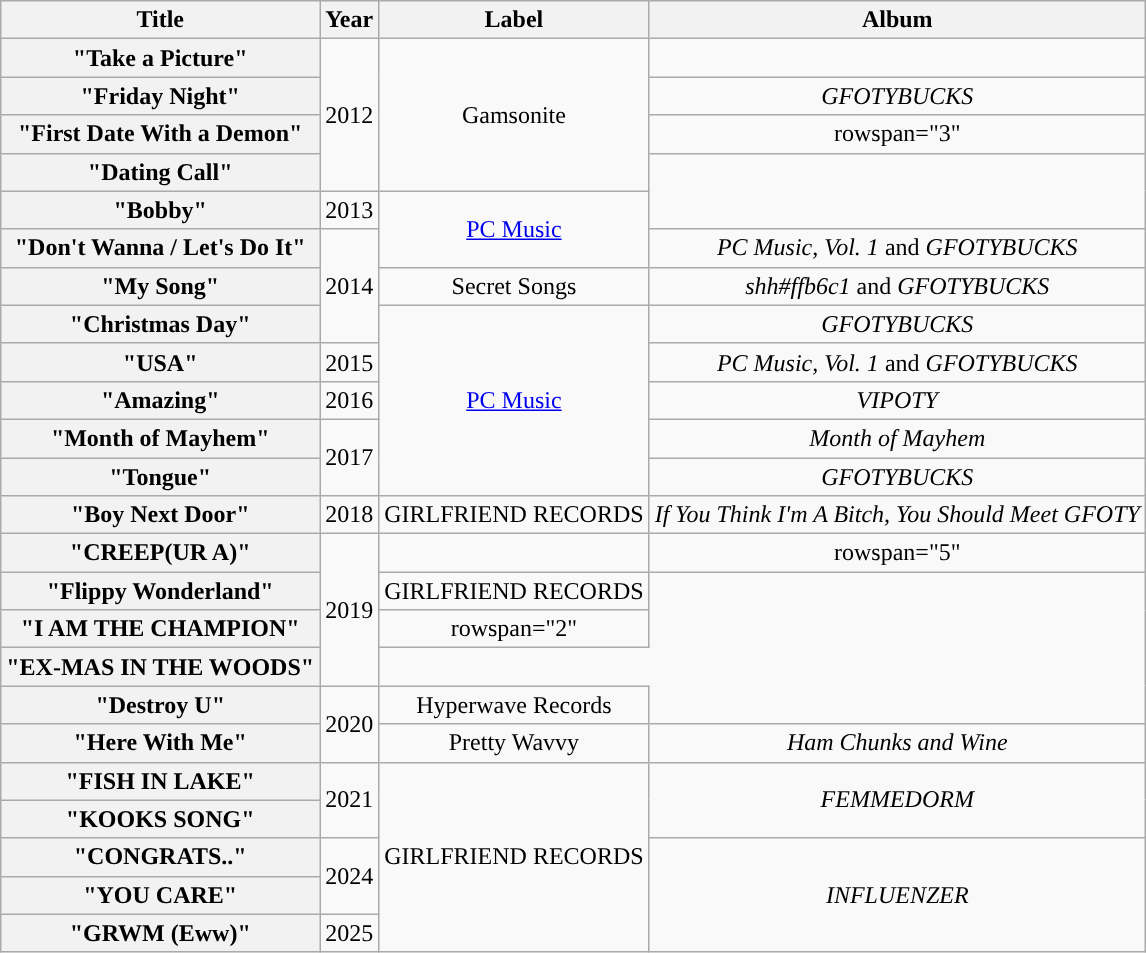<table class="wikitable plainrowheaders" style="text-align:center">
<tr>
<th scope="col">Title</th>
<th scope="col">Year</th>
<th scope="col">Label</th>
<th scope="col">Album</th>
</tr>
<tr>
<th scope="row">"Take a Picture" </th>
<td rowspan="4">2012</td>
<td rowspan="4">Gamsonite</td>
<td></td>
</tr>
<tr>
<th scope="row">"Friday Night"</th>
<td><em>GFOTYBUCKS</em></td>
</tr>
<tr>
<th scope="row">"First Date With a Demon" </th>
<td>rowspan="3" </td>
</tr>
<tr>
<th scope="row">"Dating Call"</th>
</tr>
<tr>
<th scope="row">"Bobby"</th>
<td>2013</td>
<td rowspan="2"><a href='#'>PC Music</a></td>
</tr>
<tr>
<th scope="row">"Don't Wanna / Let's Do It"</th>
<td rowspan="3">2014</td>
<td><em>PC Music, Vol. 1</em> and <em>GFOTYBUCKS</em></td>
</tr>
<tr>
<th scope="row">"My Song"</th>
<td>Secret Songs</td>
<td><em>shh#ffb6c1</em> and <em>GFOTYBUCKS</em></td>
</tr>
<tr>
<th scope="row">"Christmas Day"</th>
<td rowspan="5"><a href='#'>PC Music</a></td>
<td><em>GFOTYBUCKS</em></td>
</tr>
<tr>
<th scope="row">"USA"</th>
<td>2015</td>
<td><em>PC Music, Vol. 1</em> and <em>GFOTYBUCKS</em></td>
</tr>
<tr>
<th scope="row">"Amazing"</th>
<td>2016</td>
<td><em>VIPOTY</em></td>
</tr>
<tr>
<th scope="row">"Month of Mayhem"</th>
<td rowspan="2">2017</td>
<td><em>Month of Mayhem</em></td>
</tr>
<tr>
<th scope="row">"Tongue"</th>
<td><em>GFOTYBUCKS</em></td>
</tr>
<tr>
<th scope="row">"Boy Next Door"</th>
<td>2018</td>
<td>GIRLFRIEND RECORDS</td>
<td><em>If You Think I'm A Bitch, You Should Meet GFOTY</em></td>
</tr>
<tr>
<th scope="row">"CREEP(UR A)"</th>
<td rowspan="4">2019</td>
<td></td>
<td>rowspan="5" </td>
</tr>
<tr>
<th scope="row">"Flippy Wonderland"</th>
<td>GIRLFRIEND RECORDS</td>
</tr>
<tr>
<th scope="row">"I AM THE CHAMPION"</th>
<td>rowspan="2" </td>
</tr>
<tr>
<th scope="row">"EX-MAS IN THE WOODS"</th>
</tr>
<tr>
<th scope="row">"Destroy U" </th>
<td rowspan="2">2020</td>
<td>Hyperwave Records</td>
</tr>
<tr>
<th scope="row">"Here With Me"</th>
<td>Pretty Wavvy</td>
<td><em>Ham Chunks and Wine</em></td>
</tr>
<tr>
<th scope="row">"FISH IN LAKE"</th>
<td rowspan="2">2021</td>
<td rowspan="5">GIRLFRIEND RECORDS</td>
<td rowspan="2"><em>FEMMEDORM</em></td>
</tr>
<tr>
<th scope="row">"KOOKS SONG"</th>
</tr>
<tr>
<th scope="row">"CONGRATS.."</th>
<td rowspan="2">2024</td>
<td rowspan="3"><em>INFLUENZER</em></td>
</tr>
<tr>
<th scope="row">"YOU CARE"</th>
</tr>
<tr>
<th scope="row">"GRWM (Eww)"</th>
<td>2025</td>
</tr>
</table>
